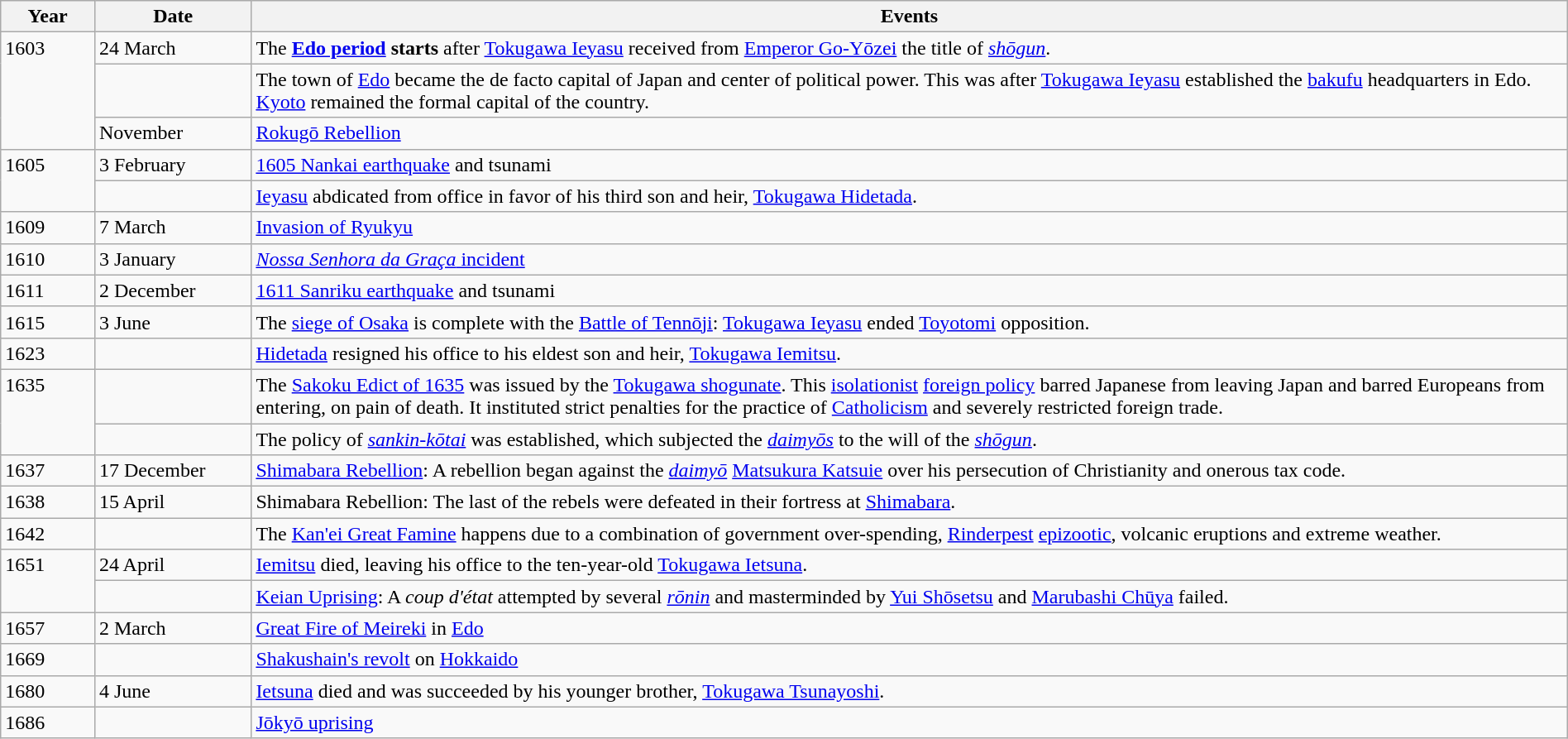<table class="wikitable" width="100%">
<tr>
<th style="width:6%">Year</th>
<th style="width:10%">Date</th>
<th>Events</th>
</tr>
<tr>
<td rowspan="3" valign="top">1603</td>
<td>24 March</td>
<td>The <strong><a href='#'>Edo period</a> starts</strong> after <a href='#'>Tokugawa Ieyasu</a> received from <a href='#'>Emperor Go-Yōzei</a> the title of <em><a href='#'>shōgun</a></em>.</td>
</tr>
<tr>
<td></td>
<td>The town of <a href='#'>Edo</a> became the de facto capital of Japan and center of political power. This was after <a href='#'>Tokugawa Ieyasu</a> established the <a href='#'>bakufu</a> headquarters in Edo. <a href='#'>Kyoto</a> remained the formal capital of the country.</td>
</tr>
<tr>
<td>November</td>
<td><a href='#'>Rokugō Rebellion</a></td>
</tr>
<tr>
<td rowspan="2" valign="top">1605</td>
<td>3 February</td>
<td><a href='#'>1605 Nankai earthquake</a> and tsunami</td>
</tr>
<tr>
<td></td>
<td><a href='#'>Ieyasu</a> abdicated from office in favor of his third son and heir, <a href='#'>Tokugawa Hidetada</a>.</td>
</tr>
<tr>
<td>1609</td>
<td>7 March</td>
<td><a href='#'>Invasion of Ryukyu</a></td>
</tr>
<tr>
<td>1610</td>
<td>3 January</td>
<td><a href='#'><em>Nossa Senhora da Graça</em> incident</a></td>
</tr>
<tr>
<td>1611</td>
<td>2 December</td>
<td><a href='#'>1611 Sanriku earthquake</a> and tsunami</td>
</tr>
<tr>
<td>1615</td>
<td>3 June</td>
<td>The <a href='#'>siege of Osaka</a> is complete with the <a href='#'>Battle of Tennōji</a>: <a href='#'>Tokugawa Ieyasu</a> ended <a href='#'>Toyotomi</a> opposition.</td>
</tr>
<tr>
<td>1623</td>
<td></td>
<td><a href='#'>Hidetada</a> resigned his office to his eldest son and heir, <a href='#'>Tokugawa Iemitsu</a>.</td>
</tr>
<tr>
<td rowspan="2" valign="top">1635</td>
<td></td>
<td>The <a href='#'>Sakoku Edict of 1635</a> was issued by the <a href='#'>Tokugawa shogunate</a>. This <a href='#'>isolationist</a> <a href='#'>foreign policy</a> barred Japanese from leaving Japan and barred Europeans from entering, on pain of death. It instituted strict penalties for the practice of <a href='#'>Catholicism</a> and severely restricted foreign trade.</td>
</tr>
<tr>
<td></td>
<td>The policy of <em><a href='#'>sankin-kōtai</a></em> was established, which subjected the <em><a href='#'>daimyōs</a></em> to the will of the <em><a href='#'>shōgun</a></em>.</td>
</tr>
<tr>
<td>1637</td>
<td>17 December</td>
<td><a href='#'>Shimabara Rebellion</a>: A rebellion began against the <em><a href='#'>daimyō</a></em> <a href='#'>Matsukura Katsuie</a> over his persecution of Christianity and onerous tax code.</td>
</tr>
<tr>
<td>1638</td>
<td>15 April</td>
<td>Shimabara Rebellion: The last of the rebels were defeated in their fortress at <a href='#'>Shimabara</a>.</td>
</tr>
<tr>
<td>1642</td>
<td></td>
<td>The <a href='#'>Kan'ei Great Famine</a> happens due to a combination of government over-spending, <a href='#'>Rinderpest</a> <a href='#'>epizootic</a>, volcanic eruptions and extreme weather.</td>
</tr>
<tr>
<td rowspan="2" valign="top">1651</td>
<td>24 April</td>
<td><a href='#'>Iemitsu</a> died, leaving his office to the ten-year-old <a href='#'>Tokugawa Ietsuna</a>.</td>
</tr>
<tr>
<td></td>
<td><a href='#'>Keian Uprising</a>: A <em>coup d'état</em> attempted by several <em><a href='#'>rōnin</a></em> and masterminded by <a href='#'>Yui Shōsetsu</a> and <a href='#'>Marubashi Chūya</a> failed.</td>
</tr>
<tr>
<td>1657</td>
<td>2 March</td>
<td><a href='#'>Great Fire of Meireki</a> in <a href='#'>Edo</a></td>
</tr>
<tr>
<td>1669</td>
<td></td>
<td><a href='#'>Shakushain's revolt</a> on <a href='#'>Hokkaido</a></td>
</tr>
<tr>
<td>1680</td>
<td>4 June</td>
<td><a href='#'>Ietsuna</a> died and was succeeded by his younger brother, <a href='#'>Tokugawa Tsunayoshi</a>.</td>
</tr>
<tr>
<td>1686</td>
<td></td>
<td><a href='#'>Jōkyō uprising</a></td>
</tr>
</table>
